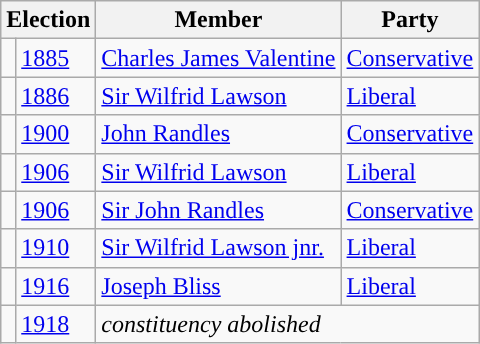<table class="wikitable">
<tr>
<th colspan="2">Election</th>
<th>Member</th>
<th>Party</th>
</tr>
<tr>
<td style="color:inherit;background-color: "></td>
<td><a href='#'>1885</a></td>
<td><a href='#'>Charles James Valentine</a></td>
<td><a href='#'>Conservative</a></td>
</tr>
<tr>
<td style="color:inherit;background-color: "></td>
<td><a href='#'>1886</a></td>
<td><a href='#'>Sir Wilfrid Lawson</a></td>
<td><a href='#'>Liberal</a></td>
</tr>
<tr>
<td style="color:inherit;background-color: "></td>
<td><a href='#'>1900</a></td>
<td><a href='#'>John Randles</a></td>
<td><a href='#'>Conservative</a></td>
</tr>
<tr>
<td style="color:inherit;background-color: "></td>
<td><a href='#'>1906</a></td>
<td><a href='#'>Sir Wilfrid Lawson</a></td>
<td><a href='#'>Liberal</a></td>
</tr>
<tr>
<td style="color:inherit;background-color: "></td>
<td><a href='#'>1906</a></td>
<td><a href='#'>Sir John Randles</a></td>
<td><a href='#'>Conservative</a></td>
</tr>
<tr>
<td style="color:inherit;background-color: "></td>
<td><a href='#'>1910</a></td>
<td><a href='#'>Sir Wilfrid Lawson jnr.</a></td>
<td><a href='#'>Liberal</a></td>
</tr>
<tr>
<td style="color:inherit;background-color: "></td>
<td><a href='#'>1916</a></td>
<td><a href='#'>Joseph Bliss</a></td>
<td><a href='#'>Liberal</a></td>
</tr>
<tr>
<td></td>
<td><a href='#'>1918</a></td>
<td colspan="2"><em>constituency abolished</em></td>
</tr>
</table>
